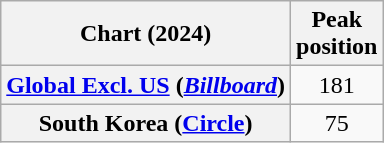<table class="wikitable plainrowheaders sortable" style="text-align:center">
<tr>
<th scope="col">Chart (2024)</th>
<th scope="col">Peak<br>position</th>
</tr>
<tr>
<th scope="row"><a href='#'>Global Excl. US</a> (<em><a href='#'>Billboard</a></em>)</th>
<td>181</td>
</tr>
<tr>
<th scope="row">South Korea (<a href='#'>Circle</a>)</th>
<td>75</td>
</tr>
</table>
